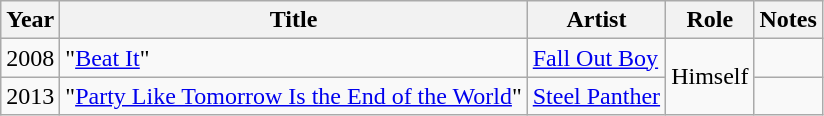<table class="wikitable sortable">
<tr>
<th>Year</th>
<th>Title</th>
<th>Artist</th>
<th>Role</th>
<th class="unsortable">Notes</th>
</tr>
<tr>
<td>2008</td>
<td>"<a href='#'>Beat It</a>"</td>
<td><a href='#'>Fall Out Boy</a></td>
<td rowspan="2">Himself</td>
<td></td>
</tr>
<tr>
<td>2013</td>
<td>"<a href='#'>Party Like Tomorrow Is the End of the World</a>"</td>
<td><a href='#'>Steel Panther</a></td>
<td></td>
</tr>
</table>
